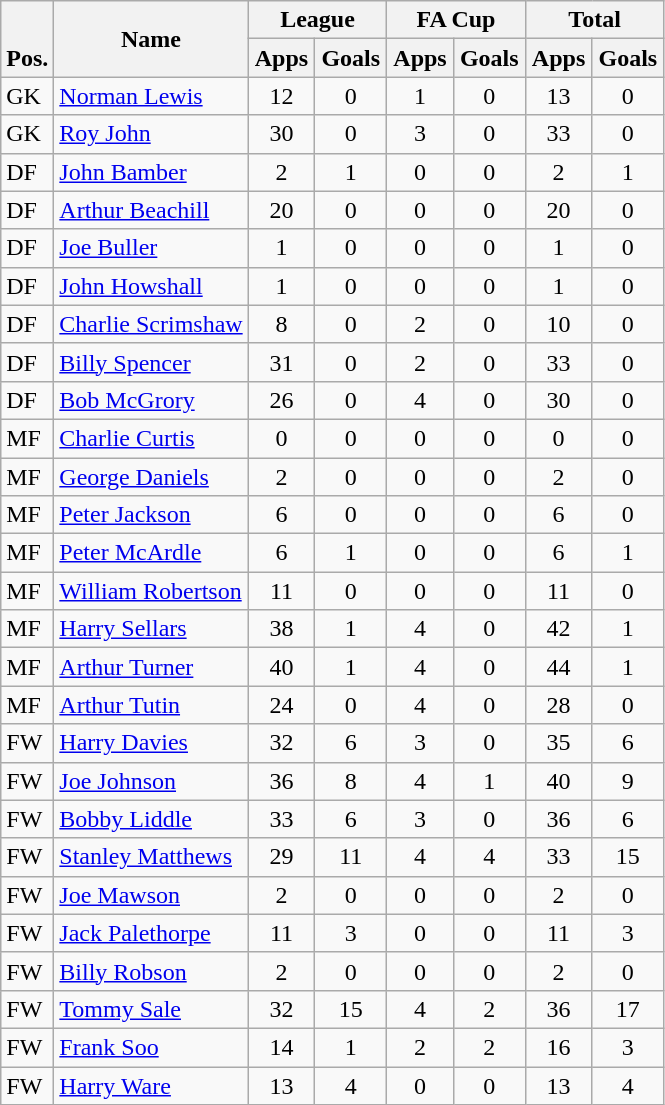<table class="wikitable" style="text-align:center">
<tr>
<th rowspan="2" valign="bottom">Pos.</th>
<th rowspan="2">Name</th>
<th colspan="2" width="85">League</th>
<th colspan="2" width="85">FA Cup</th>
<th colspan="2" width="85">Total</th>
</tr>
<tr>
<th>Apps</th>
<th>Goals</th>
<th>Apps</th>
<th>Goals</th>
<th>Apps</th>
<th>Goals</th>
</tr>
<tr>
<td align="left">GK</td>
<td align="left"> <a href='#'>Norman Lewis</a></td>
<td>12</td>
<td>0</td>
<td>1</td>
<td>0</td>
<td>13</td>
<td>0</td>
</tr>
<tr>
<td align="left">GK</td>
<td align="left"> <a href='#'>Roy John</a></td>
<td>30</td>
<td>0</td>
<td>3</td>
<td>0</td>
<td>33</td>
<td>0</td>
</tr>
<tr>
<td align="left">DF</td>
<td align="left"> <a href='#'>John Bamber</a></td>
<td>2</td>
<td>1</td>
<td>0</td>
<td>0</td>
<td>2</td>
<td>1</td>
</tr>
<tr>
<td align="left">DF</td>
<td align="left"> <a href='#'>Arthur Beachill</a></td>
<td>20</td>
<td>0</td>
<td>0</td>
<td>0</td>
<td>20</td>
<td>0</td>
</tr>
<tr>
<td align="left">DF</td>
<td align="left"> <a href='#'>Joe Buller</a></td>
<td>1</td>
<td>0</td>
<td>0</td>
<td>0</td>
<td>1</td>
<td>0</td>
</tr>
<tr>
<td align="left">DF</td>
<td align="left"> <a href='#'>John Howshall</a></td>
<td>1</td>
<td>0</td>
<td>0</td>
<td>0</td>
<td>1</td>
<td>0</td>
</tr>
<tr>
<td align="left">DF</td>
<td align="left"> <a href='#'>Charlie Scrimshaw</a></td>
<td>8</td>
<td>0</td>
<td>2</td>
<td>0</td>
<td>10</td>
<td>0</td>
</tr>
<tr>
<td align="left">DF</td>
<td align="left"> <a href='#'>Billy Spencer</a></td>
<td>31</td>
<td>0</td>
<td>2</td>
<td>0</td>
<td>33</td>
<td>0</td>
</tr>
<tr>
<td align="left">DF</td>
<td align="left"> <a href='#'>Bob McGrory</a></td>
<td>26</td>
<td>0</td>
<td>4</td>
<td>0</td>
<td>30</td>
<td>0</td>
</tr>
<tr>
<td align="left">MF</td>
<td align="left"> <a href='#'>Charlie Curtis</a></td>
<td>0</td>
<td>0</td>
<td>0</td>
<td>0</td>
<td>0</td>
<td>0</td>
</tr>
<tr>
<td align="left">MF</td>
<td align="left"> <a href='#'>George Daniels</a></td>
<td>2</td>
<td>0</td>
<td>0</td>
<td>0</td>
<td>2</td>
<td>0</td>
</tr>
<tr>
<td align="left">MF</td>
<td align="left"> <a href='#'>Peter Jackson</a></td>
<td>6</td>
<td>0</td>
<td>0</td>
<td>0</td>
<td>6</td>
<td>0</td>
</tr>
<tr>
<td align="left">MF</td>
<td align="left"> <a href='#'>Peter McArdle</a></td>
<td>6</td>
<td>1</td>
<td>0</td>
<td>0</td>
<td>6</td>
<td>1</td>
</tr>
<tr>
<td align="left">MF</td>
<td align="left"> <a href='#'>William Robertson</a></td>
<td>11</td>
<td>0</td>
<td>0</td>
<td>0</td>
<td>11</td>
<td>0</td>
</tr>
<tr>
<td align="left">MF</td>
<td align="left"> <a href='#'>Harry Sellars</a></td>
<td>38</td>
<td>1</td>
<td>4</td>
<td>0</td>
<td>42</td>
<td>1</td>
</tr>
<tr>
<td align="left">MF</td>
<td align="left"> <a href='#'>Arthur Turner</a></td>
<td>40</td>
<td>1</td>
<td>4</td>
<td>0</td>
<td>44</td>
<td>1</td>
</tr>
<tr>
<td align="left">MF</td>
<td align="left"> <a href='#'>Arthur Tutin</a></td>
<td>24</td>
<td>0</td>
<td>4</td>
<td>0</td>
<td>28</td>
<td>0</td>
</tr>
<tr>
<td align="left">FW</td>
<td align="left"> <a href='#'>Harry Davies</a></td>
<td>32</td>
<td>6</td>
<td>3</td>
<td>0</td>
<td>35</td>
<td>6</td>
</tr>
<tr>
<td align="left">FW</td>
<td align="left"> <a href='#'>Joe Johnson</a></td>
<td>36</td>
<td>8</td>
<td>4</td>
<td>1</td>
<td>40</td>
<td>9</td>
</tr>
<tr>
<td align="left">FW</td>
<td align="left"> <a href='#'>Bobby Liddle</a></td>
<td>33</td>
<td>6</td>
<td>3</td>
<td>0</td>
<td>36</td>
<td>6</td>
</tr>
<tr>
<td align="left">FW</td>
<td align="left"> <a href='#'>Stanley Matthews</a></td>
<td>29</td>
<td>11</td>
<td>4</td>
<td>4</td>
<td>33</td>
<td>15</td>
</tr>
<tr>
<td align="left">FW</td>
<td align="left"> <a href='#'>Joe Mawson</a></td>
<td>2</td>
<td>0</td>
<td>0</td>
<td>0</td>
<td>2</td>
<td>0</td>
</tr>
<tr>
<td align="left">FW</td>
<td align="left"> <a href='#'>Jack Palethorpe</a></td>
<td>11</td>
<td>3</td>
<td>0</td>
<td>0</td>
<td>11</td>
<td>3</td>
</tr>
<tr>
<td align="left">FW</td>
<td align="left"> <a href='#'>Billy Robson</a></td>
<td>2</td>
<td>0</td>
<td>0</td>
<td>0</td>
<td>2</td>
<td>0</td>
</tr>
<tr>
<td align="left">FW</td>
<td align="left"> <a href='#'>Tommy Sale</a></td>
<td>32</td>
<td>15</td>
<td>4</td>
<td>2</td>
<td>36</td>
<td>17</td>
</tr>
<tr>
<td align="left">FW</td>
<td align="left"> <a href='#'>Frank Soo</a></td>
<td>14</td>
<td>1</td>
<td>2</td>
<td>2</td>
<td>16</td>
<td>3</td>
</tr>
<tr>
<td align="left">FW</td>
<td align="left"> <a href='#'>Harry Ware</a></td>
<td>13</td>
<td>4</td>
<td>0</td>
<td>0</td>
<td>13</td>
<td>4</td>
</tr>
</table>
